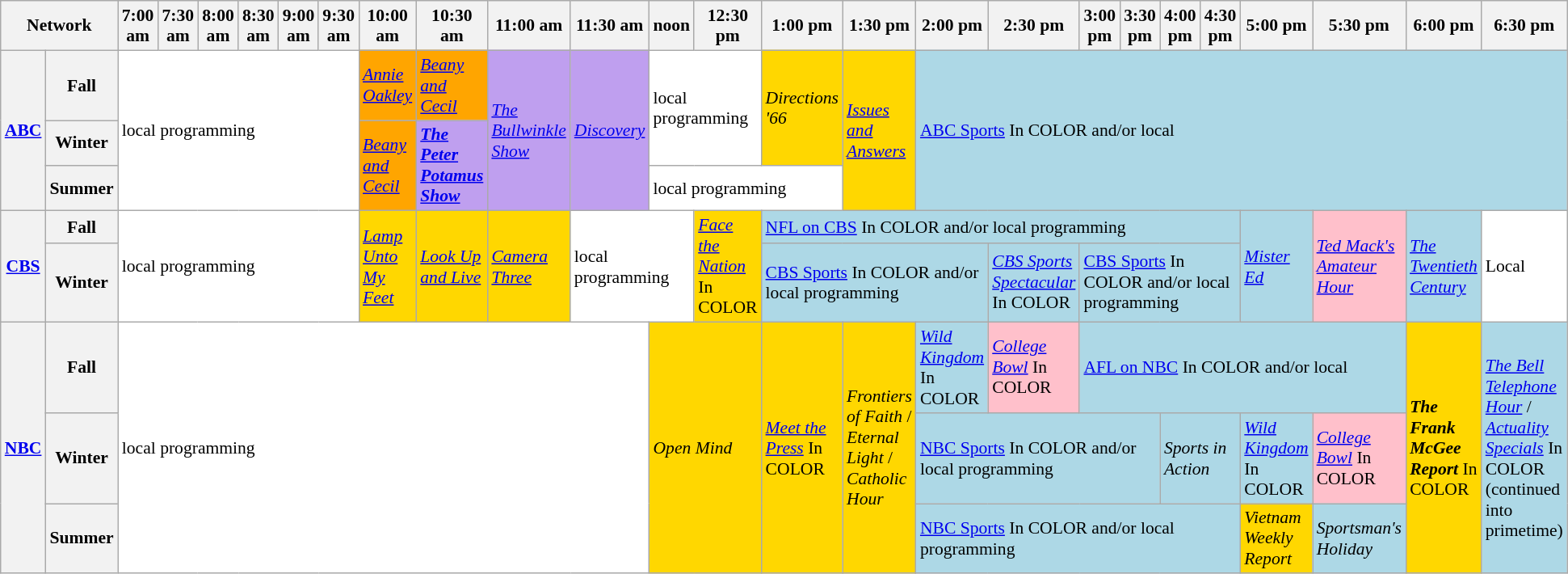<table class=wikitable style="font-size:90%">
<tr>
<th width="1.5%" bgcolor="#C0C0C0" colspan="2">Network</th>
<th width="13%" bgcolor="#C0C0C0">7:00 am</th>
<th width="14%" bgcolor="#C0C0C0">7:30 am</th>
<th width="13%" bgcolor="#C0C0C0">8:00 am</th>
<th width="14%" bgcolor="#C0C0C0">8:30 am</th>
<th width="13%" bgcolor="#C0C0C0">9:00 am</th>
<th width="14%" bgcolor="#C0C0C0">9:30 am</th>
<th width="13%" bgcolor="#C0C0C0">10:00 am</th>
<th width="14%" bgcolor="#C0C0C0">10:30 am</th>
<th width="13%" bgcolor="#C0C0C0">11:00 am</th>
<th width="14%" bgcolor="#C0C0C0">11:30 am</th>
<th width="13%" bgcolor="#C0C0C0">noon</th>
<th width="14%" bgcolor="#C0C0C0">12:30 pm</th>
<th width="13%" bgcolor="#C0C0C0">1:00 pm</th>
<th width="14%" bgcolor="#C0C0C0">1:30 pm</th>
<th width="13%" bgcolor="#C0C0C0">2:00 pm</th>
<th width="14%" bgcolor="#C0C0C0">2:30 pm</th>
<th width="13%" bgcolor="#C0C0C0">3:00 pm</th>
<th width="14%" bgcolor="#C0C0C0">3:30 pm</th>
<th width="13%" bgcolor="#C0C0C0">4:00 pm</th>
<th width="14%" bgcolor="#C0C0C0">4:30 pm</th>
<th width="13%" bgcolor="#C0C0C0">5:00 pm</th>
<th width="14%" bgcolor="#C0C0C0">5:30 pm</th>
<th width="13%" bgcolor="#C0C0C0">6:00 pm</th>
<th width="14%" bgcolor="#C0C0C0">6:30 pm</th>
</tr>
<tr>
<th bgcolor="#C0C0C0" rowspan=3><a href='#'>ABC</a></th>
<th bgcolor=#C0C0C0>Fall</th>
<td bgcolor="white" colspan="6"rowspan=3>local programming</td>
<td bgcolor="orange"><em><a href='#'>Annie Oakley</a></em> </td>
<td bgcolor="orange"><em><a href='#'>Beany and Cecil</a></em> </td>
<td bgcolor="bf9fef" rowspan=3><em><a href='#'>The Bullwinkle Show</a></em> </td>
<td bgcolor="bf9fef" rowspan=3><em><a href='#'>Discovery</a></em></td>
<td bgcolor="white" colspan="2" rowspan=2>local programming</td>
<td bgcolor="gold" rowspan=2><em>Directions '66</em></td>
<td bgcolor="gold" rowspan=3><em><a href='#'>Issues and Answers</a></em></td>
<td bgcolor="lightblue" colspan=10 rowspan=3><a href='#'>ABC Sports</a> In <span>C</span><span>O</span><span>L</span><span>O</span><span>R</span> and/or local</td>
</tr>
<tr>
<th bgcolor=#C0C0C0>Winter</th>
<td bgcolor="orange" rowspan=2><em><a href='#'>Beany and Cecil</a></em> </td>
<td bgcolor="bf9fef" rowspan=2><strong><em><a href='#'>The Peter Potamus Show</a></em></strong></td>
</tr>
<tr>
<th bgcolor=#C0C0C0>Summer</th>
<td bgcolor="white" colspan="3">local programming</td>
</tr>
<tr>
<th bgcolor="#C0C0C0" rowspan=2><a href='#'>CBS</a></th>
<th bgcolor=#C0C0C0>Fall</th>
<td bgcolor="white" colspan="6" rowspan=2>local programming</td>
<td bgcolor=gold rowspan=2><em><a href='#'>Lamp Unto My Feet</a></em></td>
<td bgcolor="gold" rowspan=2><em><a href='#'>Look Up and Live</a></em></td>
<td bgcolor="gold" rowspan=2><em><a href='#'>Camera Three</a></em></td>
<td bgcolor="white"colspan=2 rowspan=2>local programming</td>
<td bgcolor="gold" rowspan=2><em><a href='#'>Face the Nation</a></em> In <span>C</span><span>O</span><span>L</span><span>O</span><span>R</span></td>
<td bgcolor="lightblue" colspan=8><a href='#'>NFL on CBS</a> In <span>C</span><span>O</span><span>L</span><span>O</span><span>R</span> and/or local programming</td>
<td bgcolor="lightblue" rowspan=2><em><a href='#'>Mister Ed</a></em></td>
<td bgcolor="pink" rowspan=2><em><a href='#'>Ted Mack's Amateur Hour</a></em></td>
<td bgcolor="lightblue" rowspan=2><em><a href='#'>The Twentieth Century</a></em></td>
<td bgcolor=white colspan=1 rowspan=2>Local</td>
</tr>
<tr>
<th bgcolor=#C0C0C0>Winter</th>
<td bgcolor="lightblue" colspan=3><a href='#'>CBS Sports</a> In <span>C</span><span>O</span><span>L</span><span>O</span><span>R</span> and/or local programming</td>
<td bgcolor="lightblue"><em><a href='#'>CBS Sports Spectacular</a></em> In <span>C</span><span>O</span><span>L</span><span>O</span><span>R</span></td>
<td bgcolor="lightblue" colspan=4><a href='#'>CBS Sports</a> In <span>C</span><span>O</span><span>L</span><span>O</span><span>R</span> and/or local programming</td>
</tr>
<tr>
<th bgcolor="#C0C0C0" rowspan=3><a href='#'>NBC</a></th>
<th bgcolor=#C0C0C0>Fall</th>
<td colspan="10" rowspan="3" bgcolor="white">local programming</td>
<td colspan="2" rowspan="3" bgcolor="gold"><em>Open Mind</em></td>
<td bgcolor="gold" rowspan=3><em><a href='#'>Meet the Press</a></em> In <span>C</span><span>O</span><span>L</span><span>O</span><span>R</span></td>
<td bgcolor="gold" rowspan=3><em>Frontiers of Faith</em> / <em>Eternal Light</em> / <em>Catholic Hour</em></td>
<td bgcolor="lightblue"><em><a href='#'>Wild Kingdom</a></em> In <span>C</span><span>O</span><span>L</span><span>O</span><span>R</span></td>
<td bgcolor="pink"><em><a href='#'>College Bowl</a></em> In <span>C</span><span>O</span><span>L</span><span>O</span><span>R</span></td>
<td bgcolor=lightblue colspan=6><a href='#'>AFL on NBC</a> In <span>C</span><span>O</span><span>L</span><span>O</span><span>R</span> and/or local</td>
<td bgcolor=gold rowspan=3><strong><em>The Frank McGee Report</em></strong> In <span>C</span><span>O</span><span>L</span><span>O</span><span>R</span></td>
<td bgcolor=lightblue rowspan=3><em><a href='#'>The Bell Telephone Hour</a></em> / <em><a href='#'>Actuality Specials</a></em> In <span>C</span><span>O</span><span>L</span><span>O</span><span>R</span> (continued into primetime)</td>
</tr>
<tr>
<th bgcolor=#C0C0C0>Winter</th>
<td bgcolor="lightblue" colspan=4><a href='#'>NBC Sports</a> In <span>C</span><span>O</span><span>L</span><span>O</span><span>R</span> and/or local programming</td>
<td bgcolor="lightblue" colspan=2><em>Sports in Action</em></td>
<td bgcolor="lightblue"><em><a href='#'>Wild Kingdom</a></em> In <span>C</span><span>O</span><span>L</span><span>O</span><span>R</span></td>
<td bgcolor="pink"><em><a href='#'>College Bowl</a></em> In <span>C</span><span>O</span><span>L</span><span>O</span><span>R</span></td>
</tr>
<tr>
<th bgcolor=#C0C0C0>Summer</th>
<td bgcolor="lightblue" colspan=6><a href='#'>NBC Sports</a> In <span>C</span><span>O</span><span>L</span><span>O</span><span>R</span> and/or local programming</td>
<td bgcolor="gold"><em>Vietnam Weekly Report</em></td>
<td bgcolor=lightblue><em>Sportsman's Holiday</em></td>
</tr>
</table>
